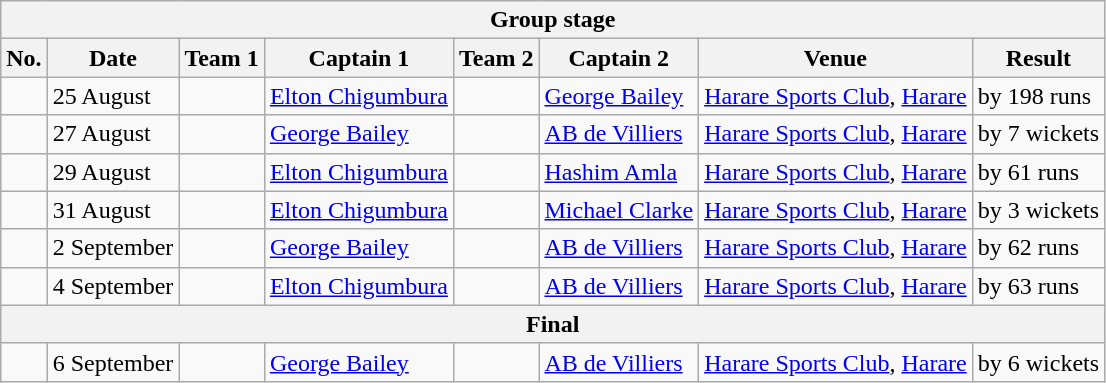<table class="wikitable">
<tr>
<th colspan="9">Group stage</th>
</tr>
<tr>
<th>No.</th>
<th>Date</th>
<th>Team 1</th>
<th>Captain 1</th>
<th>Team 2</th>
<th>Captain 2</th>
<th>Venue</th>
<th>Result</th>
</tr>
<tr>
<td></td>
<td>25 August</td>
<td></td>
<td><a href='#'>Elton Chigumbura</a></td>
<td></td>
<td><a href='#'>George Bailey</a></td>
<td><a href='#'>Harare Sports Club</a>, <a href='#'>Harare</a></td>
<td> by 198 runs</td>
</tr>
<tr>
<td></td>
<td>27 August</td>
<td></td>
<td><a href='#'>George Bailey</a></td>
<td></td>
<td><a href='#'>AB de Villiers</a></td>
<td><a href='#'>Harare Sports Club</a>, <a href='#'>Harare</a></td>
<td> by 7 wickets</td>
</tr>
<tr>
<td></td>
<td>29 August</td>
<td></td>
<td><a href='#'>Elton Chigumbura</a></td>
<td></td>
<td><a href='#'>Hashim Amla</a></td>
<td><a href='#'>Harare Sports Club</a>, <a href='#'>Harare</a></td>
<td> by 61 runs</td>
</tr>
<tr>
<td></td>
<td>31 August</td>
<td></td>
<td><a href='#'>Elton Chigumbura</a></td>
<td></td>
<td><a href='#'>Michael Clarke</a></td>
<td><a href='#'>Harare Sports Club</a>, <a href='#'>Harare</a></td>
<td> by 3 wickets</td>
</tr>
<tr>
<td></td>
<td>2 September</td>
<td></td>
<td><a href='#'>George Bailey</a></td>
<td></td>
<td><a href='#'>AB de Villiers</a></td>
<td><a href='#'>Harare Sports Club</a>, <a href='#'>Harare</a></td>
<td> by 62 runs</td>
</tr>
<tr>
<td></td>
<td>4 September</td>
<td></td>
<td><a href='#'>Elton Chigumbura</a></td>
<td></td>
<td><a href='#'>AB de Villiers</a></td>
<td><a href='#'>Harare Sports Club</a>, <a href='#'>Harare</a></td>
<td> by 63 runs</td>
</tr>
<tr>
<th colspan="9">Final</th>
</tr>
<tr>
<td></td>
<td>6 September</td>
<td></td>
<td><a href='#'>George Bailey</a></td>
<td></td>
<td><a href='#'>AB de Villiers</a></td>
<td><a href='#'>Harare Sports Club</a>, <a href='#'>Harare</a></td>
<td> by 6 wickets</td>
</tr>
</table>
